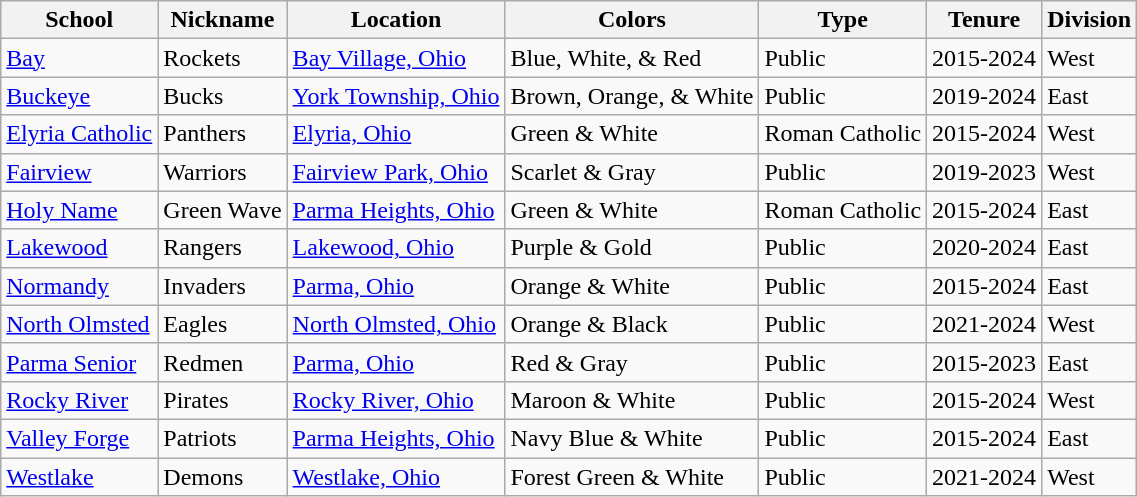<table class="wikitable sortable">
<tr>
<th>School</th>
<th>Nickname</th>
<th>Location</th>
<th>Colors</th>
<th>Type</th>
<th>Tenure</th>
<th>Division</th>
</tr>
<tr>
<td><a href='#'>Bay</a></td>
<td>Rockets</td>
<td><a href='#'>Bay Village, Ohio</a></td>
<td>Blue, White, & Red<br>  </td>
<td>Public</td>
<td>2015-2024</td>
<td>West</td>
</tr>
<tr>
<td><a href='#'>Buckeye</a></td>
<td>Bucks</td>
<td><a href='#'>York Township, Ohio</a></td>
<td>Brown, Orange, & White<br>  </td>
<td>Public</td>
<td>2019-2024</td>
<td>East</td>
</tr>
<tr>
<td><a href='#'>Elyria Catholic</a></td>
<td>Panthers</td>
<td><a href='#'>Elyria, Ohio</a></td>
<td>Green & White<br> </td>
<td>Roman Catholic</td>
<td>2015-2024</td>
<td>West</td>
</tr>
<tr>
<td><a href='#'>Fairview</a></td>
<td>Warriors</td>
<td><a href='#'>Fairview Park, Ohio</a></td>
<td>Scarlet & Gray<br> </td>
<td>Public</td>
<td>2019-2023</td>
<td>West</td>
</tr>
<tr>
<td><a href='#'>Holy Name</a></td>
<td>Green Wave</td>
<td><a href='#'>Parma Heights, Ohio</a></td>
<td>Green & White<br> </td>
<td>Roman Catholic</td>
<td>2015-2024</td>
<td>East</td>
</tr>
<tr>
<td><a href='#'>Lakewood</a></td>
<td>Rangers</td>
<td><a href='#'>Lakewood, Ohio</a></td>
<td>Purple & Gold <br> </td>
<td>Public</td>
<td>2020-2024</td>
<td>East</td>
</tr>
<tr>
<td><a href='#'>Normandy</a></td>
<td>Invaders</td>
<td><a href='#'>Parma, Ohio</a></td>
<td>Orange & White<br> </td>
<td>Public</td>
<td>2015-2024</td>
<td>East</td>
</tr>
<tr>
<td><a href='#'>North Olmsted</a></td>
<td>Eagles</td>
<td><a href='#'>North Olmsted, Ohio</a></td>
<td>Orange & Black<br>  </td>
<td>Public</td>
<td>2021-2024</td>
<td>West</td>
</tr>
<tr>
<td><a href='#'>Parma Senior</a></td>
<td>Redmen</td>
<td><a href='#'>Parma, Ohio</a></td>
<td>Red & Gray<br> </td>
<td>Public</td>
<td>2015-2023</td>
<td>East</td>
</tr>
<tr>
<td><a href='#'>Rocky River</a></td>
<td>Pirates</td>
<td><a href='#'>Rocky River, Ohio</a></td>
<td>Maroon & White<br> </td>
<td>Public</td>
<td>2015-2024</td>
<td>West</td>
</tr>
<tr>
<td><a href='#'>Valley Forge</a></td>
<td>Patriots</td>
<td><a href='#'>Parma Heights, Ohio</a></td>
<td>Navy Blue & White<br> </td>
<td>Public</td>
<td>2015-2024</td>
<td>East</td>
</tr>
<tr>
<td><a href='#'>Westlake</a></td>
<td>Demons</td>
<td><a href='#'>Westlake, Ohio</a></td>
<td>Forest Green & White<br> </td>
<td>Public</td>
<td>2021-2024</td>
<td>West</td>
</tr>
</table>
